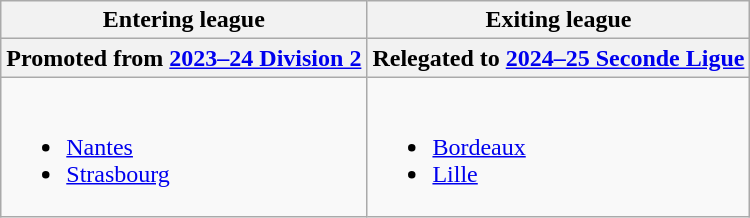<table class="wikitable">
<tr>
<th>Entering league</th>
<th>Exiting league</th>
</tr>
<tr>
<th>Promoted from <a href='#'>2023–24 Division 2</a></th>
<th>Relegated to <a href='#'>2024–25 Seconde Ligue</a></th>
</tr>
<tr style="vertical-align:top;">
<td><br><ul><li><a href='#'>Nantes</a></li><li><a href='#'>Strasbourg</a></li></ul></td>
<td><br><ul><li><a href='#'>Bordeaux</a></li><li><a href='#'>Lille</a></li></ul></td>
</tr>
</table>
